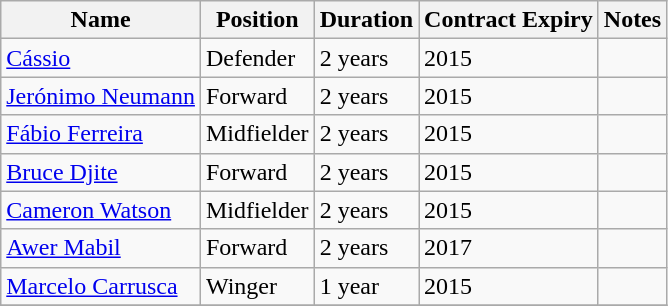<table class="wikitable">
<tr>
<th>Name</th>
<th>Position</th>
<th>Duration</th>
<th>Contract Expiry</th>
<th>Notes</th>
</tr>
<tr>
<td><a href='#'>Cássio</a></td>
<td>Defender</td>
<td>2 years</td>
<td>2015</td>
<td></td>
</tr>
<tr>
<td><a href='#'>Jerónimo Neumann</a></td>
<td>Forward</td>
<td>2 years</td>
<td>2015</td>
<td></td>
</tr>
<tr>
<td><a href='#'>Fábio Ferreira</a></td>
<td>Midfielder</td>
<td>2 years</td>
<td>2015</td>
<td></td>
</tr>
<tr>
<td><a href='#'>Bruce Djite</a></td>
<td>Forward</td>
<td>2 years</td>
<td>2015</td>
<td></td>
</tr>
<tr>
<td><a href='#'>Cameron Watson</a></td>
<td>Midfielder</td>
<td>2 years</td>
<td>2015</td>
<td></td>
</tr>
<tr>
<td><a href='#'>Awer Mabil</a></td>
<td>Forward</td>
<td>2 years</td>
<td>2017</td>
<td></td>
</tr>
<tr>
<td><a href='#'>Marcelo Carrusca</a></td>
<td>Winger</td>
<td>1 year</td>
<td>2015</td>
<td></td>
</tr>
<tr>
</tr>
</table>
